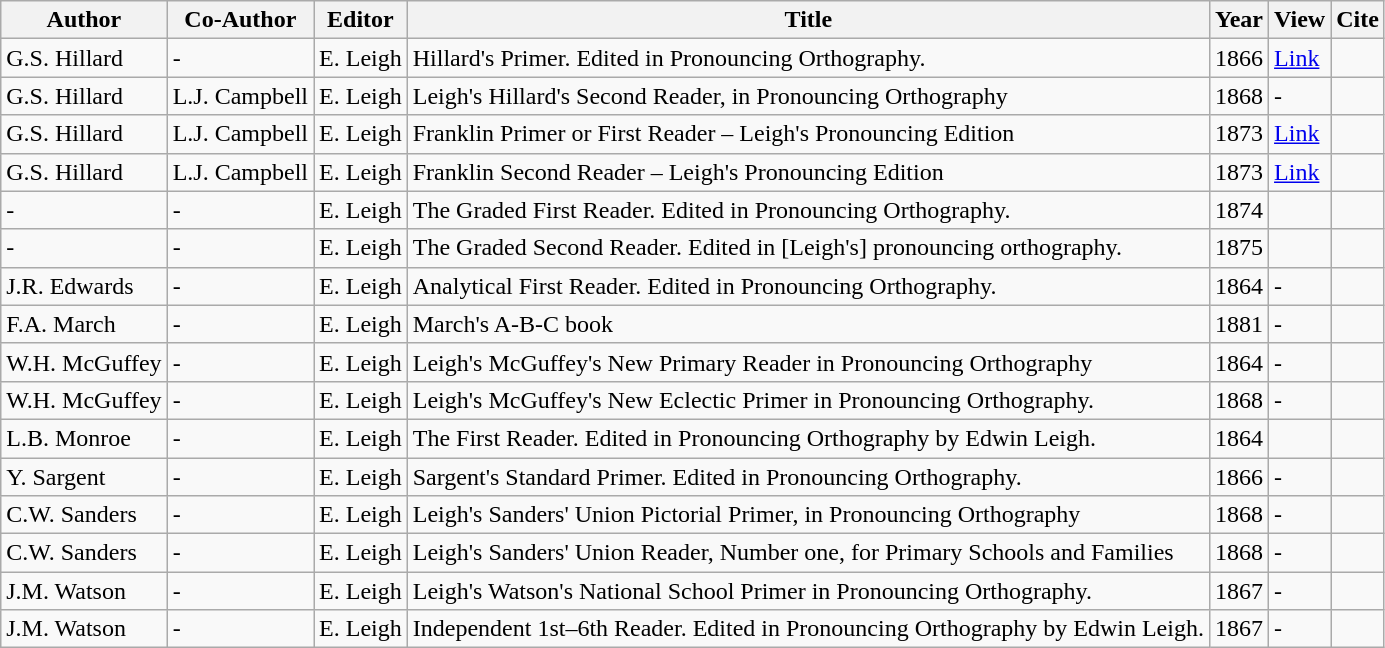<table class="wikitable">
<tr>
<th>Author</th>
<th>Co-Author</th>
<th>Editor</th>
<th>Title</th>
<th>Year</th>
<th>View</th>
<th>Cite</th>
</tr>
<tr>
<td>G.S. Hillard</td>
<td>-</td>
<td>E. Leigh</td>
<td>Hillard's Primer. Edited in Pronouncing Orthography.</td>
<td>1866</td>
<td><a href='#'>Link</a></td>
<td></td>
</tr>
<tr>
<td>G.S. Hillard</td>
<td>L.J. Campbell</td>
<td>E. Leigh</td>
<td>Leigh's Hillard's Second Reader, in Pronouncing Orthography</td>
<td>1868</td>
<td>-</td>
<td></td>
</tr>
<tr>
<td>G.S. Hillard</td>
<td>L.J. Campbell</td>
<td>E. Leigh</td>
<td>Franklin Primer or First Reader – Leigh's Pronouncing Edition</td>
<td>1873</td>
<td><a href='#'>Link</a></td>
<td></td>
</tr>
<tr>
<td>G.S. Hillard</td>
<td>L.J. Campbell</td>
<td>E. Leigh</td>
<td>Franklin Second Reader – Leigh's Pronouncing Edition</td>
<td>1873</td>
<td><a href='#'>Link</a></td>
<td></td>
</tr>
<tr>
<td>-</td>
<td>-</td>
<td>E. Leigh</td>
<td>The Graded First Reader. Edited in Pronouncing Orthography.</td>
<td>1874</td>
<td></td>
<td></td>
</tr>
<tr>
<td>-</td>
<td>-</td>
<td>E. Leigh</td>
<td>The Graded Second Reader. Edited in [Leigh's] pronouncing orthography.</td>
<td>1875</td>
<td></td>
<td></td>
</tr>
<tr>
<td>J.R. Edwards</td>
<td>-</td>
<td>E. Leigh</td>
<td>Analytical First Reader. Edited in Pronouncing Orthography.</td>
<td>1864</td>
<td>-</td>
<td></td>
</tr>
<tr>
<td>F.A. March</td>
<td>-</td>
<td>E. Leigh</td>
<td>March's A-B-C book</td>
<td>1881</td>
<td>-</td>
<td></td>
</tr>
<tr>
<td>W.H. McGuffey</td>
<td>-</td>
<td>E. Leigh</td>
<td>Leigh's McGuffey's New Primary Reader in Pronouncing Orthography</td>
<td>1864</td>
<td>-</td>
<td></td>
</tr>
<tr>
<td>W.H. McGuffey</td>
<td>-</td>
<td>E. Leigh</td>
<td>Leigh's McGuffey's New Eclectic Primer in Pronouncing Orthography.</td>
<td>1868</td>
<td>-</td>
<td></td>
</tr>
<tr>
<td>L.B. Monroe</td>
<td>-</td>
<td>E. Leigh</td>
<td>The First Reader. Edited in Pronouncing Orthography by Edwin Leigh.</td>
<td>1864</td>
<td></td>
<td></td>
</tr>
<tr>
<td>Y. Sargent</td>
<td>-</td>
<td>E. Leigh</td>
<td>Sargent's Standard Primer. Edited in Pronouncing Orthography.</td>
<td>1866</td>
<td>-</td>
<td></td>
</tr>
<tr>
<td>C.W. Sanders</td>
<td>-</td>
<td>E. Leigh</td>
<td>Leigh's Sanders' Union Pictorial Primer, in Pronouncing Orthography</td>
<td>1868</td>
<td>-</td>
<td></td>
</tr>
<tr>
<td>C.W. Sanders</td>
<td>-</td>
<td>E. Leigh</td>
<td>Leigh's Sanders' Union Reader, Number one, for Primary Schools and Families</td>
<td>1868</td>
<td>-</td>
<td></td>
</tr>
<tr>
<td>J.M. Watson</td>
<td>-</td>
<td>E. Leigh</td>
<td>Leigh's Watson's National School Primer in Pronouncing Orthography.</td>
<td>1867</td>
<td>-</td>
<td></td>
</tr>
<tr>
<td>J.M. Watson</td>
<td>-</td>
<td>E. Leigh</td>
<td>Independent 1st–6th Reader.  Edited in Pronouncing Orthography by Edwin Leigh.</td>
<td>1867</td>
<td>-</td>
<td></td>
</tr>
</table>
